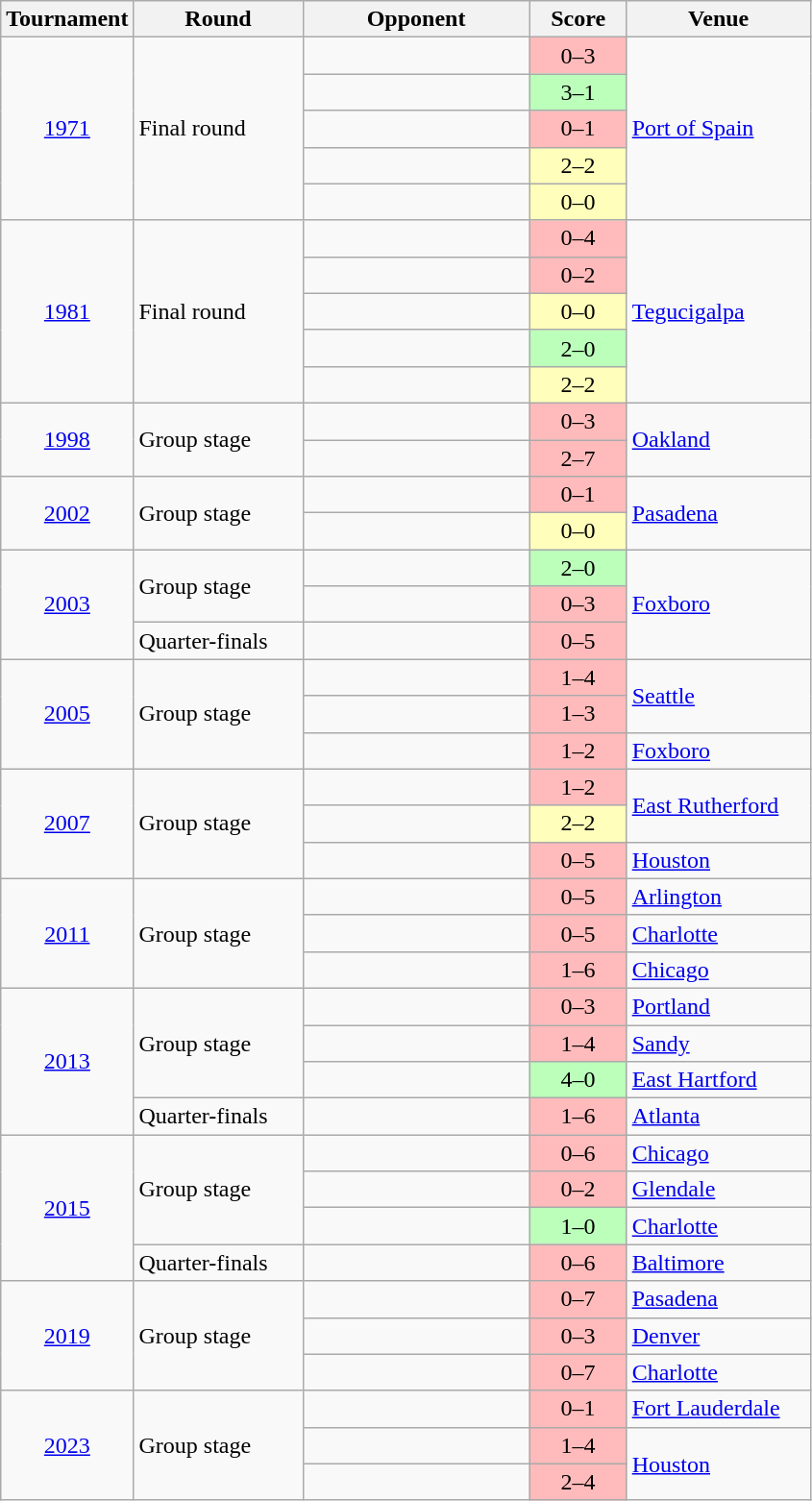<table class="wikitable sortable" style="text-align:left;">
<tr>
<th>Tournament</th>
<th width=110>Round</th>
<th width=150>Opponent</th>
<th width=60>Score</th>
<th width=120>Venue</th>
</tr>
<tr>
<td rowspan="5" align=center> <a href='#'>1971</a></td>
<td rowspan="5">Final round</td>
<td></td>
<td align=center bgcolor="#ffbbbb">0–3</td>
<td rowspan=5><a href='#'>Port of Spain</a></td>
</tr>
<tr>
<td></td>
<td align=center bgcolor="#bbffbb">3–1</td>
</tr>
<tr>
<td></td>
<td align=center bgcolor="#ffbbbb">0–1</td>
</tr>
<tr>
<td></td>
<td align=center bgcolor="#ffffbb">2–2</td>
</tr>
<tr>
<td></td>
<td align=center bgcolor="#ffffbb">0–0</td>
</tr>
<tr>
<td rowspan="5" align=center> <a href='#'>1981</a></td>
<td rowspan="5">Final round</td>
<td></td>
<td align=center bgcolor="#ffbbbb">0–4</td>
<td rowspan=5><a href='#'>Tegucigalpa</a></td>
</tr>
<tr>
<td></td>
<td align=center bgcolor="#ffbbbb">0–2</td>
</tr>
<tr>
<td></td>
<td align=center bgcolor="#ffffbb">0–0</td>
</tr>
<tr>
<td></td>
<td align=center bgcolor="#bbffbb">2–0</td>
</tr>
<tr>
<td></td>
<td align=center bgcolor="#ffffbb">2–2</td>
</tr>
<tr>
<td rowspan="2" align=center> <a href='#'>1998</a></td>
<td rowspan="2">Group stage</td>
<td></td>
<td align=center bgcolor="#ffbbbb">0–3</td>
<td rowspan=2><a href='#'>Oakland</a></td>
</tr>
<tr>
<td></td>
<td align=center bgcolor="#ffbbbb">2–7</td>
</tr>
<tr>
<td rowspan="2" align=center> <a href='#'>2002</a></td>
<td rowspan="2">Group stage</td>
<td></td>
<td align=center bgcolor="#ffbbbb">0–1</td>
<td rowspan=2><a href='#'>Pasadena</a></td>
</tr>
<tr>
<td></td>
<td align=center bgcolor="#ffffbb">0–0</td>
</tr>
<tr>
<td rowspan="3" align=center> <a href='#'>2003</a></td>
<td rowspan="2">Group stage</td>
<td></td>
<td align=center bgcolor="#bbffbb">2–0</td>
<td rowspan=3><a href='#'>Foxboro</a></td>
</tr>
<tr>
<td></td>
<td align=center bgcolor="#ffbbbb">0–3</td>
</tr>
<tr>
<td>Quarter-finals</td>
<td></td>
<td align=center bgcolor="#ffbbbb">0–5</td>
</tr>
<tr>
<td rowspan="3" align=center> <a href='#'>2005</a></td>
<td rowspan="3">Group stage</td>
<td></td>
<td align=center bgcolor="#ffbbbb">1–4</td>
<td rowspan=2><a href='#'>Seattle</a></td>
</tr>
<tr>
<td></td>
<td align=center bgcolor="#ffbbbb">1–3</td>
</tr>
<tr>
<td></td>
<td align=center bgcolor="#ffbbbb">1–2</td>
<td><a href='#'>Foxboro</a></td>
</tr>
<tr>
<td rowspan="3" align=center> <a href='#'>2007</a></td>
<td rowspan="3">Group stage</td>
<td></td>
<td align=center bgcolor="#ffbbbb">1–2</td>
<td rowspan=2><a href='#'>East Rutherford</a></td>
</tr>
<tr>
<td></td>
<td align=center bgcolor="#ffffbb">2–2</td>
</tr>
<tr>
<td></td>
<td align=center bgcolor="#ffbbbb">0–5</td>
<td><a href='#'>Houston</a></td>
</tr>
<tr>
<td rowspan="3" align=center> <a href='#'>2011</a></td>
<td rowspan="3">Group stage</td>
<td></td>
<td align=center bgcolor="#ffbbbb">0–5</td>
<td><a href='#'>Arlington</a></td>
</tr>
<tr>
<td></td>
<td align=center bgcolor="#ffbbbb">0–5</td>
<td><a href='#'>Charlotte</a></td>
</tr>
<tr>
<td></td>
<td align=center bgcolor="#ffbbbb">1–6</td>
<td><a href='#'>Chicago</a></td>
</tr>
<tr>
<td rowspan="4" align=center> <a href='#'>2013</a></td>
<td rowspan="3">Group stage</td>
<td></td>
<td align=center bgcolor="#ffbbbb">0–3</td>
<td><a href='#'>Portland</a></td>
</tr>
<tr>
<td></td>
<td align=center bgcolor="#ffbbbb">1–4</td>
<td><a href='#'>Sandy</a></td>
</tr>
<tr>
<td></td>
<td align=center bgcolor="#bbffbb">4–0</td>
<td><a href='#'>East Hartford</a></td>
</tr>
<tr>
<td>Quarter-finals</td>
<td></td>
<td align=center bgcolor="#ffbbbb">1–6</td>
<td><a href='#'>Atlanta</a></td>
</tr>
<tr>
<td rowspan="4" align=center> <a href='#'>2015</a></td>
<td rowspan="3">Group stage</td>
<td></td>
<td align=center bgcolor="#ffbbbb">0–6</td>
<td><a href='#'>Chicago</a></td>
</tr>
<tr>
<td></td>
<td align=center bgcolor="#ffbbbb">0–2</td>
<td><a href='#'>Glendale</a></td>
</tr>
<tr>
<td></td>
<td align=center bgcolor="#bbffbb">1–0</td>
<td><a href='#'>Charlotte</a></td>
</tr>
<tr>
<td>Quarter-finals</td>
<td></td>
<td align=center bgcolor="#ffbbbb">0–6</td>
<td><a href='#'>Baltimore</a></td>
</tr>
<tr>
<td rowspan="3" align=center> <a href='#'>2019</a></td>
<td rowspan="3">Group stage</td>
<td></td>
<td align=center bgcolor="#ffbbbb">0–7</td>
<td><a href='#'>Pasadena</a></td>
</tr>
<tr>
<td></td>
<td align=center bgcolor="#ffbbbb">0–3</td>
<td><a href='#'>Denver</a></td>
</tr>
<tr>
<td></td>
<td align=center bgcolor="#ffbbbb">0–7</td>
<td><a href='#'>Charlotte</a></td>
</tr>
<tr>
<td rowspan="3" align=center> <a href='#'>2023</a></td>
<td rowspan="3">Group stage</td>
<td></td>
<td align=center bgcolor="#ffbbbb">0–1</td>
<td><a href='#'>Fort Lauderdale</a></td>
</tr>
<tr>
<td></td>
<td align=center bgcolor="#ffbbbb">1–4</td>
<td rowspan=2><a href='#'>Houston</a></td>
</tr>
<tr>
<td></td>
<td align=center bgcolor="#ffbbbb">2–4</td>
</tr>
</table>
